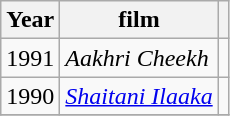<table class="wikitable">
<tr>
<th>Year</th>
<th>film</th>
<th></th>
</tr>
<tr>
<td>1991</td>
<td><em>Aakhri Cheekh</em></td>
<td></td>
</tr>
<tr>
<td>1990</td>
<td><em><a href='#'>Shaitani Ilaaka</a></em></td>
<td></td>
</tr>
<tr>
</tr>
</table>
